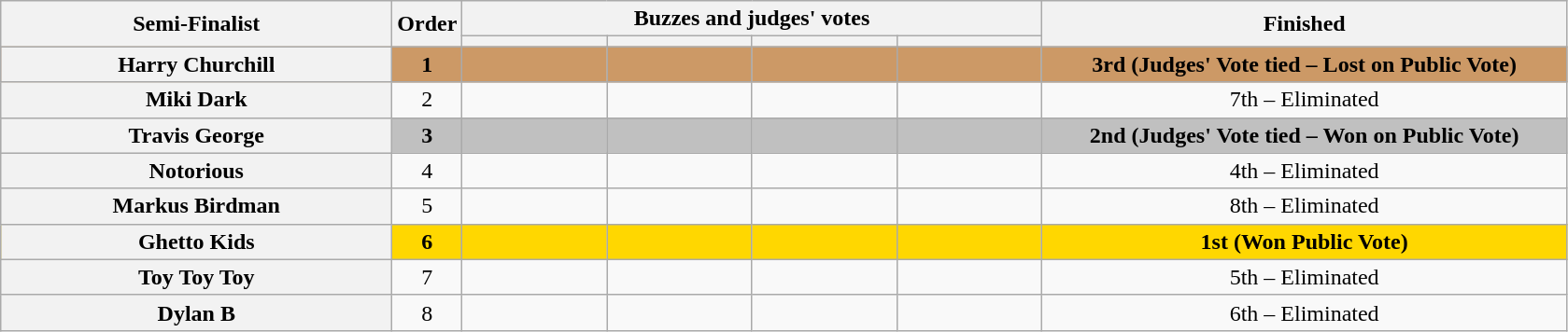<table class="wikitable plainrowheaders sortable" style="text-align:center;">
<tr>
<th scope="col" rowspan="2" class="unsortable" style="width:17em;">Semi-Finalist</th>
<th scope="col" rowspan="2" style="width:1em;">Order</th>
<th scope="col" colspan="4" class="unsortable" style="width:24em;">Buzzes and judges' votes</th>
<th scope="col" rowspan="2" style="width:23em;">Finished</th>
</tr>
<tr>
<th scope="col" class="unsortable" style="width:6em;"></th>
<th scope="col" class="unsortable" style="width:6em;"></th>
<th scope="col" class="unsortable" style="width:6em;"></th>
<th scope="col" class="unsortable" style="width:6em;"></th>
</tr>
<tr bgcolor="#c96">
<th scope="row"><strong>Harry Churchill</strong></th>
<td><strong>1</strong></td>
<td style="text-align:center;"></td>
<td style="text-align:center;"></td>
<td style="text-align:center;"></td>
<td style="text-align:center;"></td>
<td><strong>3rd (Judges' Vote tied – Lost on Public Vote)</strong></td>
</tr>
<tr>
<th scope="row">Miki Dark</th>
<td>2</td>
<td style="text-align:center;"></td>
<td style="text-align:center;"></td>
<td style="text-align:center;"></td>
<td style="text-align:center;"></td>
<td>7th – Eliminated</td>
</tr>
<tr bgcolor="silver">
<th scope="row"><strong>Travis George</strong></th>
<td><strong>3</strong></td>
<td style="text-align:center;"></td>
<td style="text-align:center;"></td>
<td style="text-align:center;"></td>
<td style="text-align:center;"></td>
<td><strong>2nd (Judges' Vote tied – Won on Public Vote)</strong></td>
</tr>
<tr>
<th scope="row">Notorious</th>
<td>4</td>
<td style="text-align:center;"></td>
<td style="text-align:center;"></td>
<td style="text-align:center;"></td>
<td style="text-align:center;"></td>
<td>4th – Eliminated</td>
</tr>
<tr>
<th scope="row">Markus Birdman</th>
<td>5</td>
<td style="text-align:center;"></td>
<td style="text-align:center;"></td>
<td style="text-align:center;"></td>
<td style="text-align:center;"></td>
<td>8th – Eliminated</td>
</tr>
<tr bgcolor="gold">
<th scope="row"><strong>Ghetto Kids</strong></th>
<td><strong>6</strong></td>
<td style="text-align:center;"></td>
<td style="text-align:center;"></td>
<td style="text-align:center;"></td>
<td style="text-align:center;"></td>
<td><strong>1st (Won Public Vote)</strong></td>
</tr>
<tr>
<th scope="row">Toy Toy Toy</th>
<td>7</td>
<td style="text-align:center;"></td>
<td style="text-align:center;"></td>
<td style="text-align:center;"></td>
<td style="text-align:center;"></td>
<td>5th – Eliminated</td>
</tr>
<tr>
<th scope="row">Dylan B</th>
<td>8</td>
<td style="text-align:center;"></td>
<td style="text-align:center;"></td>
<td style="text-align:center;"></td>
<td style="text-align:center;"></td>
<td>6th – Eliminated</td>
</tr>
</table>
